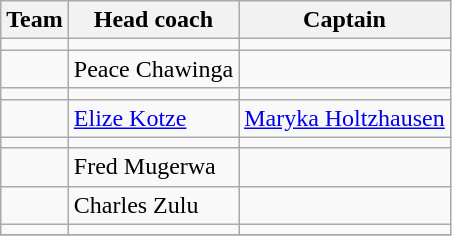<table class="wikitable collapsible">
<tr>
<th>Team</th>
<th>Head coach</th>
<th>Captain</th>
</tr>
<tr>
<td></td>
<td></td>
<td></td>
</tr>
<tr>
<td></td>
<td>Peace Chawinga</td>
<td></td>
</tr>
<tr>
<td></td>
<td></td>
<td></td>
</tr>
<tr>
<td></td>
<td><a href='#'>Elize Kotze</a></td>
<td><a href='#'>Maryka Holtzhausen</a></td>
</tr>
<tr>
<td></td>
<td></td>
<td></td>
</tr>
<tr>
<td></td>
<td>Fred Mugerwa</td>
<td></td>
</tr>
<tr>
<td></td>
<td>Charles Zulu</td>
<td></td>
</tr>
<tr>
<td></td>
<td></td>
<td></td>
</tr>
<tr>
</tr>
</table>
